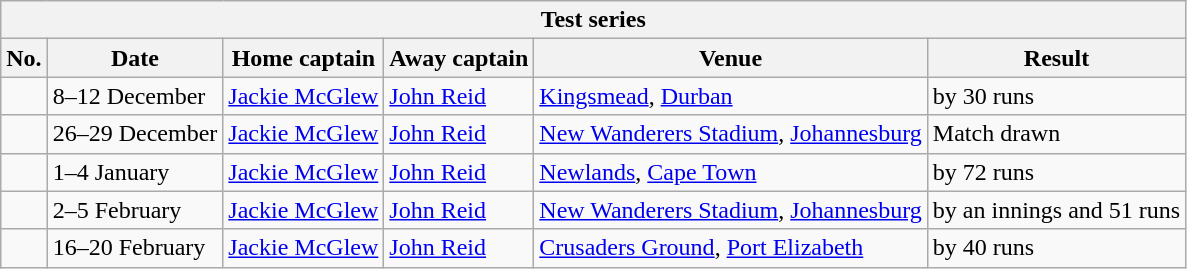<table class="wikitable">
<tr>
<th colspan="9">Test series</th>
</tr>
<tr>
<th>No.</th>
<th>Date</th>
<th>Home captain</th>
<th>Away captain</th>
<th>Venue</th>
<th>Result</th>
</tr>
<tr>
<td></td>
<td>8–12 December</td>
<td><a href='#'>Jackie McGlew</a></td>
<td><a href='#'>John Reid</a></td>
<td><a href='#'>Kingsmead</a>, <a href='#'>Durban</a></td>
<td> by 30 runs</td>
</tr>
<tr>
<td></td>
<td>26–29 December</td>
<td><a href='#'>Jackie McGlew</a></td>
<td><a href='#'>John Reid</a></td>
<td><a href='#'>New Wanderers Stadium</a>, <a href='#'>Johannesburg</a></td>
<td>Match drawn</td>
</tr>
<tr>
<td></td>
<td>1–4 January</td>
<td><a href='#'>Jackie McGlew</a></td>
<td><a href='#'>John Reid</a></td>
<td><a href='#'>Newlands</a>, <a href='#'>Cape Town</a></td>
<td> by 72 runs</td>
</tr>
<tr>
<td></td>
<td>2–5 February</td>
<td><a href='#'>Jackie McGlew</a></td>
<td><a href='#'>John Reid</a></td>
<td><a href='#'>New Wanderers Stadium</a>, <a href='#'>Johannesburg</a></td>
<td> by an innings and 51 runs</td>
</tr>
<tr>
<td></td>
<td>16–20 February</td>
<td><a href='#'>Jackie McGlew</a></td>
<td><a href='#'>John Reid</a></td>
<td><a href='#'>Crusaders Ground</a>, <a href='#'>Port Elizabeth</a></td>
<td> by 40 runs</td>
</tr>
</table>
